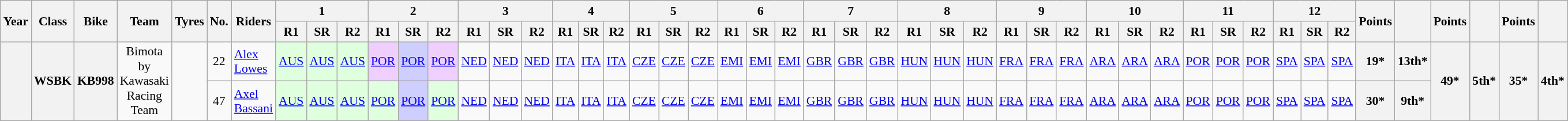<table class="wikitable" style="text-align:center; font-size:90%;">
<tr>
<th rowspan="2">Year</th>
<th rowspan="2">Class</th>
<th rowspan="2">Bike</th>
<th rowspan="2">Team</th>
<th rowspan="2">Tyres</th>
<th rowspan="2">No.</th>
<th rowspan="2">Riders</th>
<th colspan="3">1</th>
<th colspan="3">2</th>
<th colspan="3">3</th>
<th colspan="3">4</th>
<th colspan="3">5</th>
<th colspan="3">6</th>
<th colspan="3">7</th>
<th colspan="3">8</th>
<th colspan="3">9</th>
<th colspan="3">10</th>
<th colspan="3">11</th>
<th colspan="3">12</th>
<th rowspan="2">Points</th>
<th rowspan="2"></th>
<th rowspan="2">Points</th>
<th rowspan="2"></th>
<th rowspan="2">Points</th>
<th rowspan="2"></th>
</tr>
<tr>
<th>R1</th>
<th>SR</th>
<th>R2</th>
<th>R1</th>
<th>SR</th>
<th>R2</th>
<th>R1</th>
<th>SR</th>
<th>R2</th>
<th>R1</th>
<th>SR</th>
<th>R2</th>
<th>R1</th>
<th>SR</th>
<th>R2</th>
<th>R1</th>
<th>SR</th>
<th>R2</th>
<th>R1</th>
<th>SR</th>
<th>R2</th>
<th>R1</th>
<th>SR</th>
<th>R2</th>
<th>R1</th>
<th>SR</th>
<th>R2</th>
<th>R1</th>
<th>SR</th>
<th>R2</th>
<th>R1</th>
<th>SR</th>
<th>R2</th>
<th>R1</th>
<th>SR</th>
<th>R2</th>
</tr>
<tr>
<th rowspan="2"></th>
<th rowspan="2">WSBK</th>
<th rowspan="2">KB998</th>
<td rowspan="2">Bimota by Kawasaki Racing Team</td>
<td rowspan="2"></td>
<td>22</td>
<td style="text-align:left;"> <a href='#'>Alex Lowes</a></td>
<td style="background:#DFFFDF;"><a href='#'>AUS</a><br></td>
<td style="background:#DFFFDF;"><a href='#'>AUS</a><br></td>
<td style="background:#DFFFDF;"><a href='#'>AUS</a><br></td>
<td style="background:#EFCFFF;"><a href='#'>POR</a><br></td>
<td style="background:#CFCFFF;"><a href='#'>POR</a><br></td>
<td style="background:#EFCFFF;"><a href='#'>POR</a><br></td>
<td><a href='#'>NED</a></td>
<td><a href='#'>NED</a></td>
<td><a href='#'>NED</a></td>
<td><a href='#'>ITA</a></td>
<td><a href='#'>ITA</a></td>
<td><a href='#'>ITA</a></td>
<td><a href='#'>CZE</a></td>
<td><a href='#'>CZE</a></td>
<td><a href='#'>CZE</a></td>
<td><a href='#'>EMI</a></td>
<td><a href='#'>EMI</a></td>
<td><a href='#'>EMI</a></td>
<td><a href='#'>GBR</a></td>
<td><a href='#'>GBR</a></td>
<td><a href='#'>GBR</a></td>
<td><a href='#'>HUN</a></td>
<td><a href='#'>HUN</a></td>
<td><a href='#'>HUN</a></td>
<td><a href='#'>FRA</a></td>
<td><a href='#'>FRA</a></td>
<td><a href='#'>FRA</a></td>
<td><a href='#'>ARA</a></td>
<td><a href='#'>ARA</a></td>
<td><a href='#'>ARA</a></td>
<td><a href='#'>POR</a></td>
<td><a href='#'>POR</a></td>
<td><a href='#'>POR</a></td>
<td><a href='#'>SPA</a></td>
<td><a href='#'>SPA</a></td>
<td><a href='#'>SPA</a></td>
<th>19*</th>
<th>13th*</th>
<th rowspan="2" style="background:#;">49*</th>
<th rowspan="2" style="background:#;">5th*</th>
<th rowspan="2" style="background:#;">35*</th>
<th rowspan="2" style="background:#;">4th*</th>
</tr>
<tr>
<td>47</td>
<td style="text-align:left;"> <a href='#'>Axel Bassani</a></td>
<td style="background:#DFFFDF;"><a href='#'>AUS</a><br></td>
<td style="background:#DFFFDF;"><a href='#'>AUS</a><br></td>
<td style="background:#DFFFDF;"><a href='#'>AUS</a><br></td>
<td style="background:#DFFFDF;"><a href='#'>POR</a><br></td>
<td style="background:#CFCFFF;"><a href='#'>POR</a><br></td>
<td style="background:#DFFFDF;"><a href='#'>POR</a><br></td>
<td><a href='#'>NED</a></td>
<td><a href='#'>NED</a></td>
<td><a href='#'>NED</a></td>
<td><a href='#'>ITA</a></td>
<td><a href='#'>ITA</a></td>
<td><a href='#'>ITA</a></td>
<td><a href='#'>CZE</a></td>
<td><a href='#'>CZE</a></td>
<td><a href='#'>CZE</a></td>
<td><a href='#'>EMI</a></td>
<td><a href='#'>EMI</a></td>
<td><a href='#'>EMI</a></td>
<td><a href='#'>GBR</a></td>
<td><a href='#'>GBR</a></td>
<td><a href='#'>GBR</a></td>
<td><a href='#'>HUN</a></td>
<td><a href='#'>HUN</a></td>
<td><a href='#'>HUN</a></td>
<td><a href='#'>FRA</a></td>
<td><a href='#'>FRA</a></td>
<td><a href='#'>FRA</a></td>
<td><a href='#'>ARA</a></td>
<td><a href='#'>ARA</a></td>
<td><a href='#'>ARA</a></td>
<td><a href='#'>POR</a></td>
<td><a href='#'>POR</a></td>
<td><a href='#'>POR</a></td>
<td><a href='#'>SPA</a></td>
<td><a href='#'>SPA</a></td>
<td><a href='#'>SPA</a></td>
<th>30*</th>
<th>9th*</th>
</tr>
</table>
